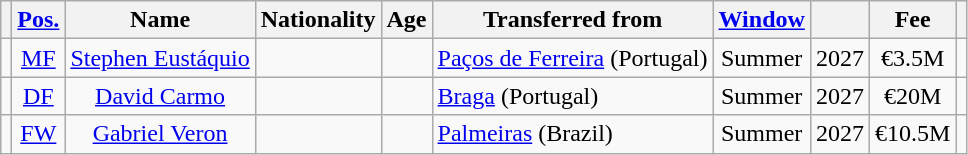<table class="wikitable sortable" style="text-align:center;">
<tr>
<th scope=col></th>
<th scope=col><a href='#'>Pos.</a></th>
<th scope=col>Name</th>
<th scope=col>Nationality</th>
<th scope=col>Age</th>
<th scope=col>Transferred from</th>
<th scope=col><a href='#'>Window</a></th>
<th scope=col></th>
<th scope=col>Fee</th>
<th scope=col class=unsortable></th>
</tr>
<tr>
<td></td>
<td><a href='#'>MF</a></td>
<td><a href='#'>Stephen Eustáquio</a></td>
<td></td>
<td></td>
<td align=left><a href='#'>Paços de Ferreira</a> (Portugal)</td>
<td>Summer</td>
<td>2027</td>
<td>€3.5M</td>
<td></td>
</tr>
<tr>
<td></td>
<td><a href='#'>DF</a></td>
<td><a href='#'>David Carmo</a></td>
<td></td>
<td></td>
<td align=left><a href='#'>Braga</a> (Portugal)</td>
<td>Summer</td>
<td>2027</td>
<td>€20M</td>
<td></td>
</tr>
<tr>
<td></td>
<td><a href='#'>FW</a></td>
<td><a href='#'>Gabriel Veron</a></td>
<td></td>
<td></td>
<td align=left><a href='#'>Palmeiras</a> (Brazil)</td>
<td>Summer</td>
<td>2027</td>
<td>€10.5M</td>
<td></td>
</tr>
</table>
